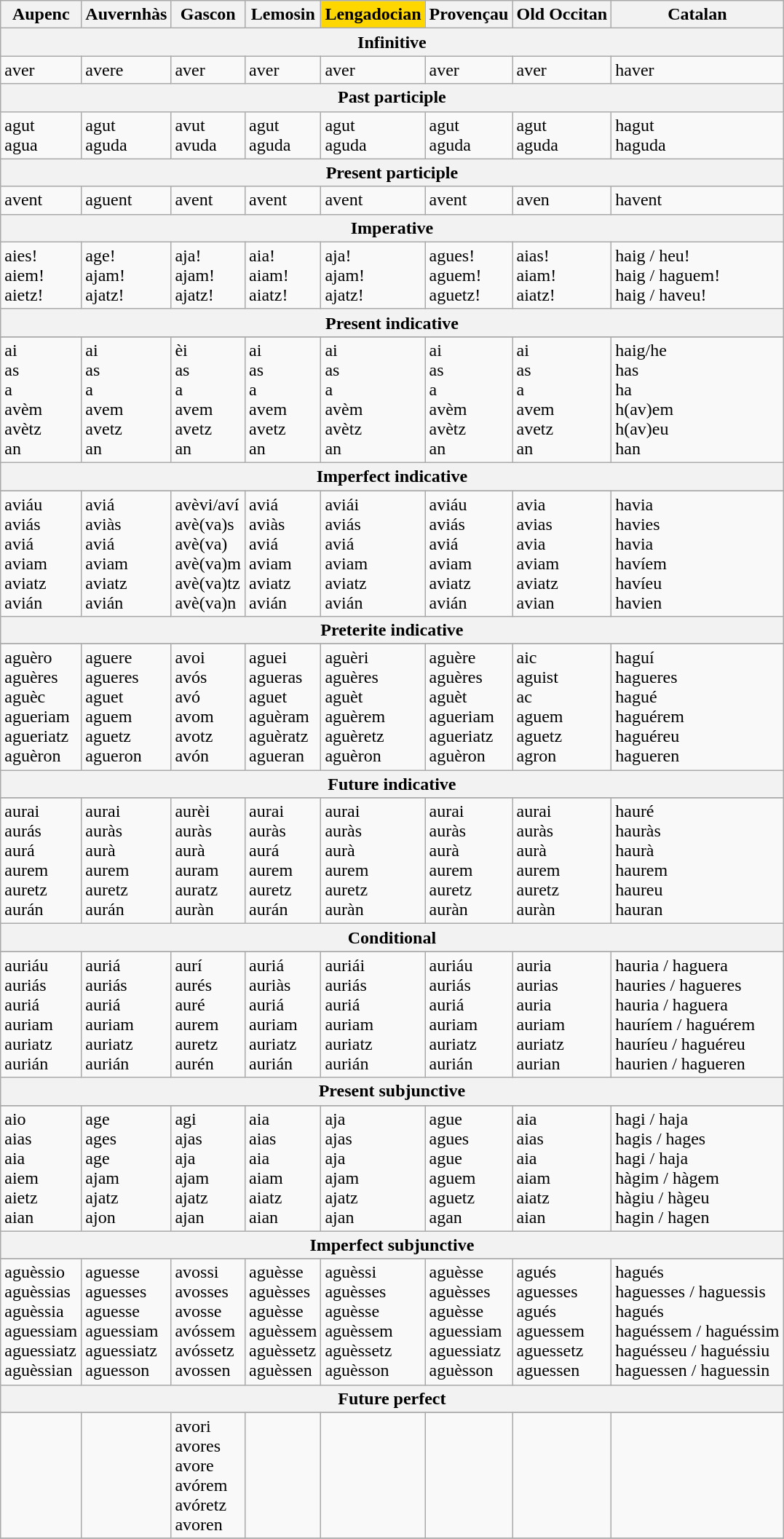<table class="wikitable">
<tr>
<th style="text-align: center;">Aupenc</th>
<th>Auvernhàs</th>
<th>Gascon</th>
<th>Lemosin</th>
<th style="background:#FFD700">Lengadocian</th>
<th>Provençau</th>
<th>Old Occitan</th>
<th>Catalan</th>
</tr>
<tr>
<th colspan="8" style="text-align: center;">Infinitive</th>
</tr>
<tr>
<td>aver </td>
<td>avere </td>
<td>aver </td>
<td>aver </td>
<td>aver </td>
<td>aver </td>
<td>aver </td>
<td>haver</td>
</tr>
<tr>
<th colspan="8" style="text-align: center;">Past participle</th>
</tr>
<tr>
<td>agut <br>agua </td>
<td>agut <br>aguda </td>
<td>avut <br>avuda </td>
<td>agut <br>aguda </td>
<td>agut <br>aguda </td>
<td>agut <br>aguda </td>
<td>agut <br>aguda </td>
<td>hagut<br>haguda</td>
</tr>
<tr>
<th colspan="8" style="text-align: center;">Present participle</th>
</tr>
<tr>
<td>avent </td>
<td>aguent </td>
<td>avent </td>
<td>avent </td>
<td>avent </td>
<td>avent </td>
<td>aven </td>
<td>havent</td>
</tr>
<tr>
<th colspan="8" style="text-align: center;">Imperative</th>
</tr>
<tr>
<td>aies! <br>aiem! <br>aietz! </td>
<td>age! <br>ajam! <br>ajatz! </td>
<td>aja! <br>ajam! <br>ajatz! </td>
<td>aia! <br>aiam! <br>aiatz! </td>
<td>aja! <br>ajam! <br>ajatz! </td>
<td>agues! <br>aguem! <br>aguetz! </td>
<td>aias! <br>aiam! <br>aiatz! </td>
<td>haig / heu!<br>haig / haguem!<br>haig / haveu!</td>
</tr>
<tr>
<th colspan="8" style="text-align: center;">Present indicative</th>
</tr>
<tr>
</tr>
<tr>
<td>ai <br>as <br>a <br>avèm <br>avètz <br>an </td>
<td>ai <br>as <br>a <br>avem <br>avetz <br>an </td>
<td>èi <br>as <br>a <br>avem <br>avetz <br>an </td>
<td>ai <br>as <br>a <br>avem <br>avetz <br>an </td>
<td>ai <br>as <br>a <br>avèm <br>avètz <br>an </td>
<td>ai <br>as <br>a <br>avèm <br>avètz <br>an </td>
<td>ai <br>as <br>a <br>avem <br>avetz <br>an </td>
<td>haig/he<br>has<br>ha<br>h(av)em<br>h(av)eu<br>han</td>
</tr>
<tr>
<th colspan="8" style="text-align: center;">Imperfect indicative</th>
</tr>
<tr>
</tr>
<tr>
<td>aviáu <br>aviás <br>aviá <br>aviam <br>aviatz <br>avián </td>
<td>aviá <br>aviàs <br>aviá <br>aviam <br>aviatz <br>avián </td>
<td>avèvi/aví <br>avè(va)s <br>avè(va) <br>avè(va)m <br>avè(va)tz <br>avè(va)n </td>
<td>aviá <br>aviàs <br>aviá <br>aviam <br>aviatz <br>avián </td>
<td>aviái <br>aviás <br>aviá <br>aviam <br>aviatz <br>avián </td>
<td>aviáu <br>aviás <br>aviá <br>aviam <br>aviatz <br>avián </td>
<td>avia <br>avias <br>avia <br>aviam <br>aviatz <br>avian </td>
<td>havia<br>havies<br>havia<br>havíem<br>havíeu<br>havien</td>
</tr>
<tr>
<th colspan="8" style="text-align: center;">Preterite indicative</th>
</tr>
<tr>
</tr>
<tr>
<td>aguèro <br>aguères <br>aguèc <br>agueriam <br>agueriatz <br>aguèron </td>
<td>aguere <br>agueres <br>aguet <br>aguem <br>aguetz <br>agueron </td>
<td>avoi <br>avós <br>avó <br>avom <br>avotz <br>avón </td>
<td>aguei <br>agueras <br>aguet <br>aguèram <br>aguèratz <br>agueran </td>
<td>aguèri <br>aguères <br>aguèt <br>aguèrem <br>aguèretz <br>aguèron </td>
<td>aguère <br>aguères <br>aguèt <br>agueriam <br>agueriatz <br>aguèron </td>
<td>aic <br>aguist <br>ac <br>aguem <br>aguetz <br>agron </td>
<td>haguí<br>hagueres<br>hagué<br>haguérem<br>haguéreu<br>hagueren</td>
</tr>
<tr>
<th colspan="8" style="text-align: center;">Future indicative</th>
</tr>
<tr>
</tr>
<tr>
<td>aurai <br>aurás <br>aurá <br>aurem <br>auretz <br>aurán </td>
<td>aurai <br>auràs <br>aurà <br>aurem <br>auretz <br>aurán </td>
<td>aurèi <br>auràs <br>aurà <br>auram <br>auratz <br>auràn </td>
<td>aurai <br>auràs <br>aurá <br>aurem <br>auretz <br>aurán </td>
<td>aurai <br>auràs <br>aurà <br>aurem <br>auretz <br>auràn </td>
<td>aurai <br>auràs <br>aurà <br>aurem <br>auretz <br>auràn </td>
<td>aurai <br>auràs <br>aurà <br>aurem <br>auretz <br>auràn </td>
<td>hauré<br>hauràs<br>haurà<br>haurem<br>haureu<br>hauran</td>
</tr>
<tr>
<th colspan="8" style="text-align: center;">Conditional</th>
</tr>
<tr>
</tr>
<tr>
<td>auriáu <br>auriás <br>auriá <br>auriam <br>auriatz <br>aurián </td>
<td>auriá <br>auriás <br>auriá <br>auriam <br>auriatz <br>aurián </td>
<td>aurí <br>aurés <br>auré <br>aurem <br>auretz <br>aurén </td>
<td>auriá <br>auriàs <br>auriá <br>auriam <br>auriatz <br>aurián </td>
<td>auriái <br>auriás <br>auriá <br>auriam <br>auriatz <br>aurián </td>
<td>auriáu <br>auriás <br>auriá <br>auriam <br>auriatz <br>aurián </td>
<td>auria <br>aurias <br>auria <br>auriam <br>auriatz <br>aurian </td>
<td>hauria / haguera <br>hauries / hagueres<br>hauria / haguera<br>hauríem / haguérem<br>hauríeu / haguéreu<br>haurien / hagueren</td>
</tr>
<tr>
<th colspan="8" style="text-align: center;">Present subjunctive</th>
</tr>
<tr>
</tr>
<tr>
<td>aio <br>aias <br>aia <br>aiem <br>aietz <br>aian </td>
<td>age <br>ages <br>age <br>ajam <br>ajatz <br>ajon </td>
<td>agi <br>ajas <br>aja <br>ajam <br>ajatz <br>ajan </td>
<td>aia <br>aias <br>aia <br>aiam <br>aiatz <br>aian </td>
<td>aja <br>ajas <br>aja <br>ajam <br>ajatz <br>ajan </td>
<td>ague <br>agues <br>ague <br>aguem <br>aguetz <br>agan </td>
<td>aia <br>aias <br>aia <br>aiam <br>aiatz <br>aian </td>
<td>hagi / haja<br>hagis / hages<br>hagi / haja<br>hàgim / hàgem<br>hàgiu / hàgeu<br>hagin / hagen</td>
</tr>
<tr>
<th colspan="8" style="text-align: center;">Imperfect subjunctive</th>
</tr>
<tr>
</tr>
<tr>
<td>aguèssio <br>aguèssias <br>aguèssia <br>aguessiam <br>aguessiatz <br>aguèssian </td>
<td>aguesse <br>aguesses <br>aguesse <br>aguessiam <br>aguessiatz <br>aguesson </td>
<td>avossi <br>avosses <br>avosse <br>avóssem <br>avóssetz <br>avossen </td>
<td>aguèsse <br>aguèsses <br>aguèsse <br>aguèssem <br>aguèssetz <br>aguèssen </td>
<td>aguèssi <br>aguèsses <br>aguèsse <br>aguèssem <br>aguèssetz <br>aguèsson </td>
<td>aguèsse <br>aguèsses <br>aguèsse <br>aguessiam <br>aguessiatz <br>aguèsson </td>
<td>agués <br>aguesses <br>agués <br>aguessem <br>aguessetz <br>aguessen </td>
<td>hagués<br>haguesses / haguessis<br>hagués<br>haguéssem / haguéssim<br>haguésseu / haguéssiu<br>haguessen / haguessin</td>
</tr>
<tr>
<th colspan="8" style="text-align: center;">Future perfect</th>
</tr>
<tr>
</tr>
<tr>
<td></td>
<td></td>
<td>avori <br>avores <br>avore <br>avórem <br>avóretz <br>avoren </td>
<td></td>
<td></td>
<td></td>
<td></td>
<td></td>
</tr>
<tr>
</tr>
</table>
